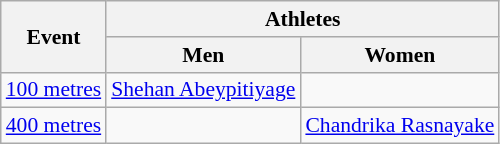<table class=wikitable style="font-size:90%">
<tr>
<th rowspan=2>Event</th>
<th colspan=2>Athletes</th>
</tr>
<tr>
<th>Men</th>
<th>Women</th>
</tr>
<tr>
<td><a href='#'>100 metres</a></td>
<td><a href='#'>Shehan Abeypitiyage</a></td>
<td></td>
</tr>
<tr>
<td><a href='#'>400 metres</a></td>
<td></td>
<td><a href='#'>Chandrika Rasnayake</a></td>
</tr>
</table>
